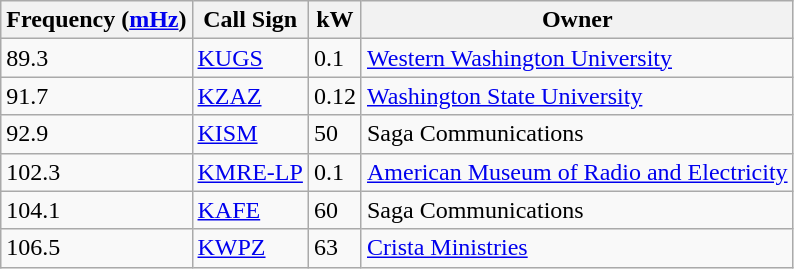<table class="wikitable">
<tr>
<th>Frequency (<a href='#'>mHz</a>)</th>
<th>Call Sign</th>
<th>kW</th>
<th>Owner</th>
</tr>
<tr>
<td>89.3</td>
<td><a href='#'>KUGS</a></td>
<td>0.1</td>
<td><a href='#'>Western Washington University</a></td>
</tr>
<tr>
<td>91.7</td>
<td><a href='#'>KZAZ</a></td>
<td>0.12</td>
<td><a href='#'>Washington State University</a></td>
</tr>
<tr>
<td>92.9</td>
<td><a href='#'>KISM</a></td>
<td>50</td>
<td>Saga Communications</td>
</tr>
<tr>
<td>102.3</td>
<td><a href='#'>KMRE-LP</a></td>
<td>0.1</td>
<td><a href='#'>American Museum of Radio and Electricity</a></td>
</tr>
<tr>
<td>104.1</td>
<td><a href='#'>KAFE</a></td>
<td>60</td>
<td>Saga Communications</td>
</tr>
<tr>
<td>106.5</td>
<td><a href='#'>KWPZ</a></td>
<td>63</td>
<td><a href='#'>Crista Ministries</a></td>
</tr>
</table>
